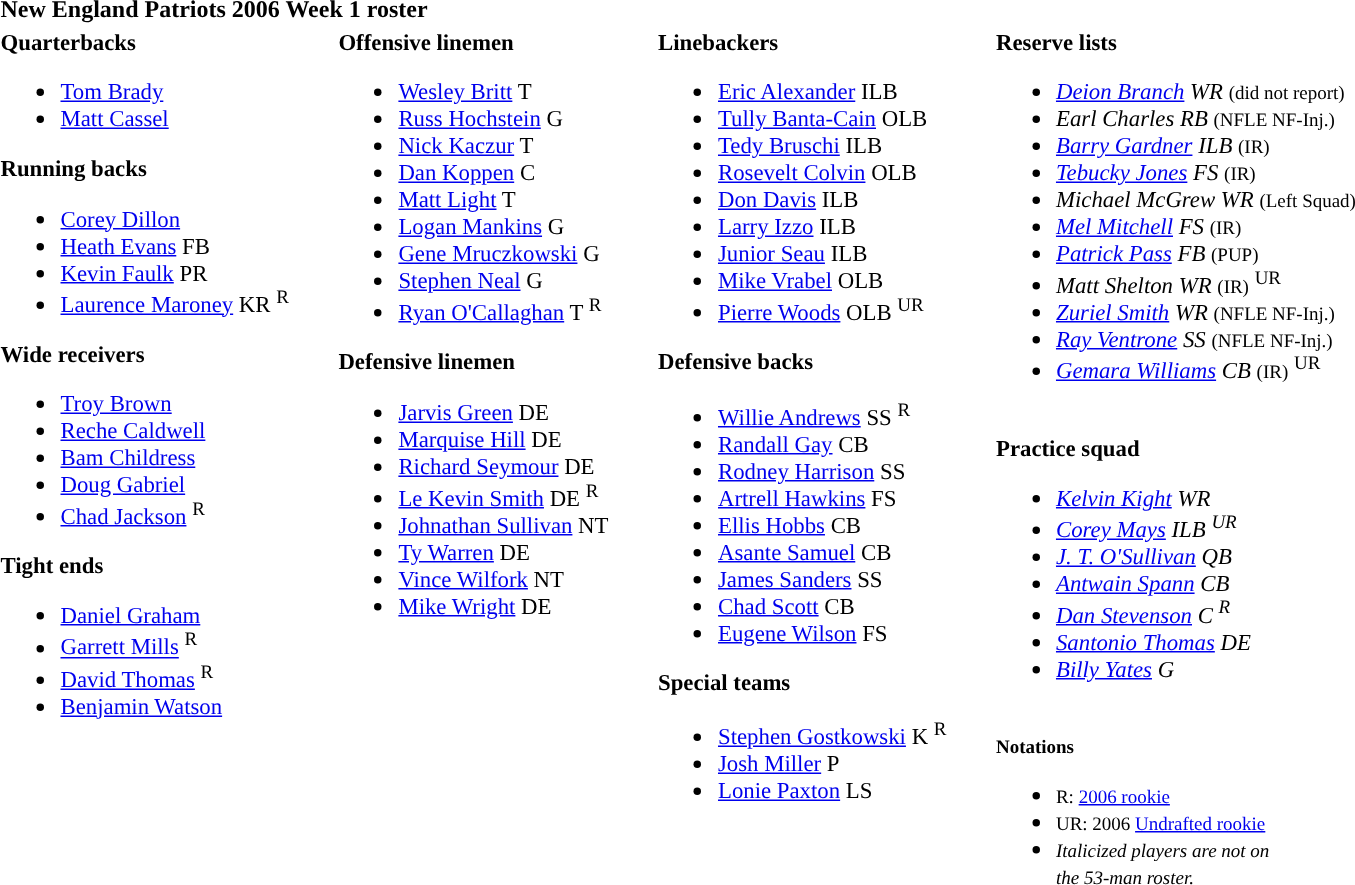<table class="toccolours" style="text-align: left;">
<tr>
<th colspan="9">New England Patriots 2006 Week 1 roster</th>
</tr>
<tr>
<td style="font-size: 95%;" valign="top"><strong>Quarterbacks</strong><br><ul><li> <a href='#'>Tom Brady</a></li><li> <a href='#'>Matt Cassel</a></li></ul><strong>Running backs</strong><ul><li> <a href='#'>Corey Dillon</a></li><li> <a href='#'>Heath Evans</a> FB</li><li> <a href='#'>Kevin Faulk</a> PR</li><li> <a href='#'>Laurence Maroney</a> KR <sup>R</sup></li></ul><strong>Wide receivers</strong><ul><li> <a href='#'>Troy Brown</a></li><li> <a href='#'>Reche Caldwell</a></li><li> <a href='#'>Bam Childress</a></li><li> <a href='#'>Doug Gabriel</a></li><li> <a href='#'>Chad Jackson</a> <sup>R</sup></li></ul><strong>Tight ends</strong><ul><li> <a href='#'>Daniel Graham</a></li><li> <a href='#'>Garrett Mills</a> <sup>R</sup></li><li> <a href='#'>David Thomas</a> <sup>R</sup></li><li> <a href='#'>Benjamin Watson</a></li></ul></td>
<td style="width: 25px;"></td>
<td style="font-size: 95%;" valign="top"><strong>Offensive linemen</strong><br><ul><li> <a href='#'>Wesley Britt</a> T</li><li> <a href='#'>Russ Hochstein</a> G</li><li> <a href='#'>Nick Kaczur</a> T</li><li> <a href='#'>Dan Koppen</a> C</li><li> <a href='#'>Matt Light</a> T</li><li> <a href='#'>Logan Mankins</a> G</li><li> <a href='#'>Gene Mruczkowski</a> G</li><li> <a href='#'>Stephen Neal</a> G</li><li> <a href='#'>Ryan O'Callaghan</a> T <sup>R</sup></li></ul><strong>Defensive linemen</strong><ul><li> <a href='#'>Jarvis Green</a> DE</li><li> <a href='#'>Marquise Hill</a> DE</li><li> <a href='#'>Richard Seymour</a> DE</li><li> <a href='#'>Le Kevin Smith</a> DE <sup>R</sup></li><li> <a href='#'>Johnathan Sullivan</a> NT</li><li> <a href='#'>Ty Warren</a> DE</li><li> <a href='#'>Vince Wilfork</a> NT</li><li> <a href='#'>Mike Wright</a> DE</li></ul></td>
<td style="width: 25px;"></td>
<td style="font-size: 95%;" valign="top"><strong>Linebackers</strong><br><ul><li> <a href='#'>Eric Alexander</a> ILB</li><li> <a href='#'>Tully Banta-Cain</a> OLB</li><li> <a href='#'>Tedy Bruschi</a> ILB</li><li> <a href='#'>Rosevelt Colvin</a> OLB</li><li> <a href='#'>Don Davis</a> ILB</li><li> <a href='#'>Larry Izzo</a> ILB</li><li> <a href='#'>Junior Seau</a> ILB</li><li> <a href='#'>Mike Vrabel</a> OLB</li><li> <a href='#'>Pierre Woods</a> OLB <sup>UR</sup></li></ul><strong>Defensive backs</strong><ul><li> <a href='#'>Willie Andrews</a> SS <sup>R</sup></li><li> <a href='#'>Randall Gay</a> CB</li><li> <a href='#'>Rodney Harrison</a> SS</li><li> <a href='#'>Artrell Hawkins</a> FS</li><li> <a href='#'>Ellis Hobbs</a> CB</li><li> <a href='#'>Asante Samuel</a> CB</li><li> <a href='#'>James Sanders</a> SS</li><li> <a href='#'>Chad Scott</a> CB</li><li> <a href='#'>Eugene Wilson</a> FS</li></ul><strong>Special teams</strong><ul><li> <a href='#'>Stephen Gostkowski</a> K <sup>R</sup></li><li> <a href='#'>Josh Miller</a> P</li><li> <a href='#'>Lonie Paxton</a> LS</li></ul></td>
<td style="width: 25px;"></td>
<td style="font-size: 95%;" valign="top"><strong>Reserve lists</strong><br><ul><li> <em><a href='#'>Deion Branch</a> WR</em> <small>(did not report)</small></li><li> <em>Earl Charles RB</em> <small>(NFLE NF-Inj.)</small> </li><li> <em><a href='#'>Barry Gardner</a> ILB</em> <small>(IR)</small> </li><li> <em><a href='#'>Tebucky Jones</a> FS</em> <small>(IR)</small> </li><li> <em>Michael McGrew WR</em> <small>(Left Squad)</small></li><li> <em><a href='#'>Mel Mitchell</a> FS</em> <small>(IR)</small> </li><li> <em><a href='#'>Patrick Pass</a> FB</em> <small>(PUP)</small> </li><li> <em>Matt Shelton WR</em> <small>(IR)</small> <sup>UR</sup> </li><li> <em><a href='#'>Zuriel Smith</a> WR</em> <small>(NFLE NF-Inj.)</small>  </li><li> <em><a href='#'>Ray Ventrone</a> SS</em> <small>(NFLE NF-Inj.)</small>  </li><li> <em><a href='#'>Gemara Williams</a> CB</em> <small>(IR)</small> <sup>UR</sup> </li></ul><br>
<strong>Practice squad</strong><ul><li> <em><a href='#'>Kelvin Kight</a> WR</em></li><li> <em><a href='#'>Corey Mays</a> ILB <sup>UR</sup></em></li><li> <em><a href='#'>J. T. O'Sullivan</a> QB</em></li><li> <em><a href='#'>Antwain Spann</a> CB</em></li><li> <em><a href='#'>Dan Stevenson</a> C <sup>R</sup></em></li><li> <em><a href='#'>Santonio Thomas</a> DE</em></li><li> <em><a href='#'>Billy Yates</a> G</em></li></ul><br>
<small><strong>Notations</strong></small><ul><li><small>R: <a href='#'>2006 rookie</a></small></li><li><small>UR: 2006 <a href='#'>Undrafted rookie</a></small></li><li><small><em>Italicized players are not on<br>the 53-man roster.</em></small></li></ul></td>
</tr>
</table>
